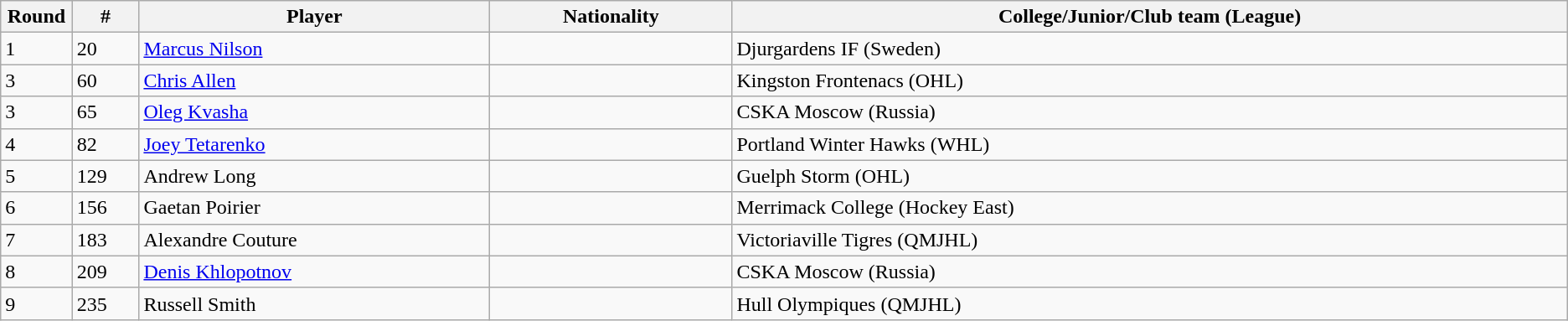<table class="wikitable">
<tr align="center">
<th bgcolor="#DDDDFF" width="4.0%">Round</th>
<th bgcolor="#DDDDFF" width="4.0%">#</th>
<th bgcolor="#DDDDFF" width="21.0%">Player</th>
<th bgcolor="#DDDDFF" width="14.5%">Nationality</th>
<th bgcolor="#DDDDFF" width="50.0%">College/Junior/Club team (League)</th>
</tr>
<tr>
<td>1</td>
<td>20</td>
<td><a href='#'>Marcus Nilson</a></td>
<td></td>
<td>Djurgardens IF (Sweden)</td>
</tr>
<tr>
<td>3</td>
<td>60</td>
<td><a href='#'>Chris Allen</a></td>
<td></td>
<td>Kingston Frontenacs (OHL)</td>
</tr>
<tr>
<td>3</td>
<td>65</td>
<td><a href='#'>Oleg Kvasha</a></td>
<td></td>
<td>CSKA Moscow (Russia)</td>
</tr>
<tr>
<td>4</td>
<td>82</td>
<td><a href='#'>Joey Tetarenko</a></td>
<td></td>
<td>Portland Winter Hawks (WHL)</td>
</tr>
<tr>
<td>5</td>
<td>129</td>
<td>Andrew Long</td>
<td></td>
<td>Guelph Storm (OHL)</td>
</tr>
<tr>
<td>6</td>
<td>156</td>
<td>Gaetan Poirier</td>
<td></td>
<td>Merrimack College (Hockey East)</td>
</tr>
<tr>
<td>7</td>
<td>183</td>
<td>Alexandre Couture</td>
<td></td>
<td>Victoriaville Tigres (QMJHL)</td>
</tr>
<tr>
<td>8</td>
<td>209</td>
<td><a href='#'>Denis Khlopotnov</a></td>
<td></td>
<td>CSKA Moscow (Russia)</td>
</tr>
<tr>
<td>9</td>
<td>235</td>
<td>Russell Smith</td>
<td></td>
<td>Hull Olympiques (QMJHL)</td>
</tr>
</table>
